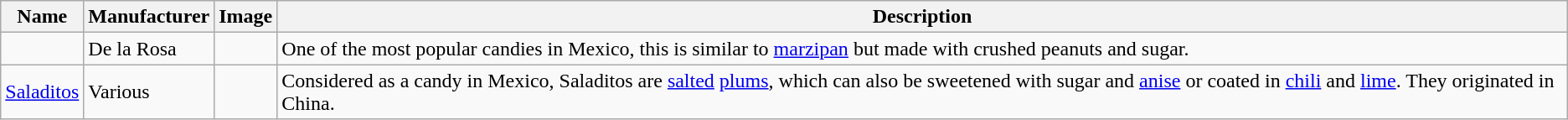<table class="wikitable sortable">
<tr>
<th>Name</th>
<th>Manufacturer</th>
<th class="unsortable">Image</th>
<th>Description</th>
</tr>
<tr>
<td></td>
<td>De la Rosa</td>
<td></td>
<td>One of the most popular candies in Mexico, this is similar to <a href='#'>marzipan</a> but made with crushed peanuts and sugar.</td>
</tr>
<tr>
<td><a href='#'>Saladitos</a></td>
<td>Various</td>
<td></td>
<td>Considered as a candy in Mexico, Saladitos are <a href='#'>salted</a> <a href='#'>plums</a>, which can also be sweetened with sugar and <a href='#'>anise</a> or coated in <a href='#'>chili</a> and <a href='#'>lime</a>. They originated in China.</td>
</tr>
</table>
